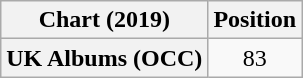<table class="wikitable plainrowheaders" style="text-align:center">
<tr>
<th scope="col">Chart (2019)</th>
<th scope="col">Position</th>
</tr>
<tr>
<th scope="row">UK Albums (OCC)</th>
<td>83</td>
</tr>
</table>
